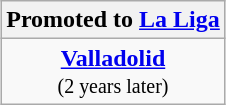<table class="wikitable" style="text-align: center; margin: 0 auto;">
<tr>
<th colspan="2">Promoted to <a href='#'>La Liga</a></th>
</tr>
<tr>
<td><strong><a href='#'>Valladolid</a></strong><br><small>(2 years later)</small></td>
</tr>
</table>
